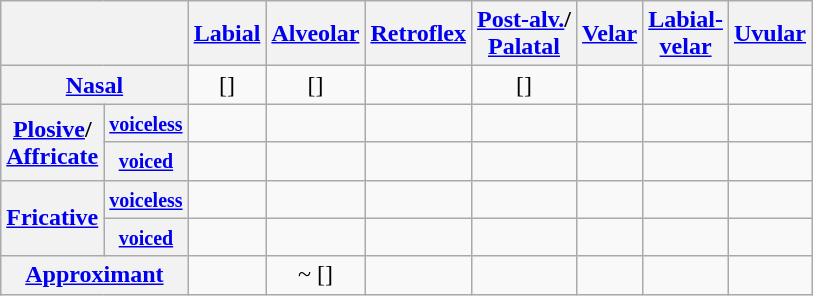<table class="wikitable" style="text-align: center;">
<tr>
<th colspan="2"></th>
<th><a href='#'>Labial</a></th>
<th><a href='#'>Alveolar</a></th>
<th><a href='#'>Retroflex</a></th>
<th><a href='#'>Post-alv.</a>/<br><a href='#'>Palatal</a></th>
<th><a href='#'>Velar</a></th>
<th><a href='#'>Labial-<br>velar</a></th>
<th><a href='#'>Uvular</a></th>
</tr>
<tr>
<th colspan="2"><a href='#'>Nasal</a></th>
<td>[]</td>
<td>[]</td>
<td></td>
<td>[]</td>
<td></td>
<td></td>
<td></td>
</tr>
<tr>
<th rowspan="2"><a href='#'>Plosive</a>/<br><a href='#'>Affricate</a></th>
<th><small><a href='#'>voiceless</a></small></th>
<td></td>
<td></td>
<td></td>
<td></td>
<td></td>
<td></td>
<td></td>
</tr>
<tr>
<th><small><a href='#'>voiced</a></small></th>
<td></td>
<td></td>
<td></td>
<td></td>
<td></td>
<td></td>
<td></td>
</tr>
<tr>
<th rowspan="2"><a href='#'>Fricative</a></th>
<th><small><a href='#'>voiceless</a></small></th>
<td></td>
<td></td>
<td></td>
<td></td>
<td></td>
<td></td>
<td></td>
</tr>
<tr>
<th><small><a href='#'>voiced</a></small></th>
<td></td>
<td></td>
<td></td>
<td></td>
<td></td>
<td></td>
<td></td>
</tr>
<tr>
<th colspan="2"><a href='#'>Approximant</a></th>
<td></td>
<td> ~ []</td>
<td></td>
<td></td>
<td></td>
<td></td>
<td></td>
</tr>
</table>
